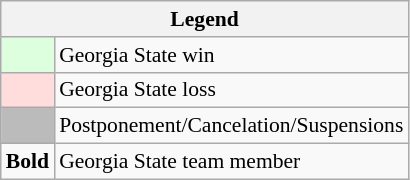<table class="wikitable" style="font-size:90%">
<tr>
<th colspan="2">Legend</th>
</tr>
<tr>
<td bgcolor="#ddffdd"> </td>
<td>Georgia State win</td>
</tr>
<tr>
<td bgcolor="#ffdddd"> </td>
<td>Georgia State loss</td>
</tr>
<tr>
<td bgcolor="#bbbbbb"> </td>
<td>Postponement/Cancelation/Suspensions</td>
</tr>
<tr>
<td><strong>Bold</strong></td>
<td>Georgia State team member</td>
</tr>
</table>
